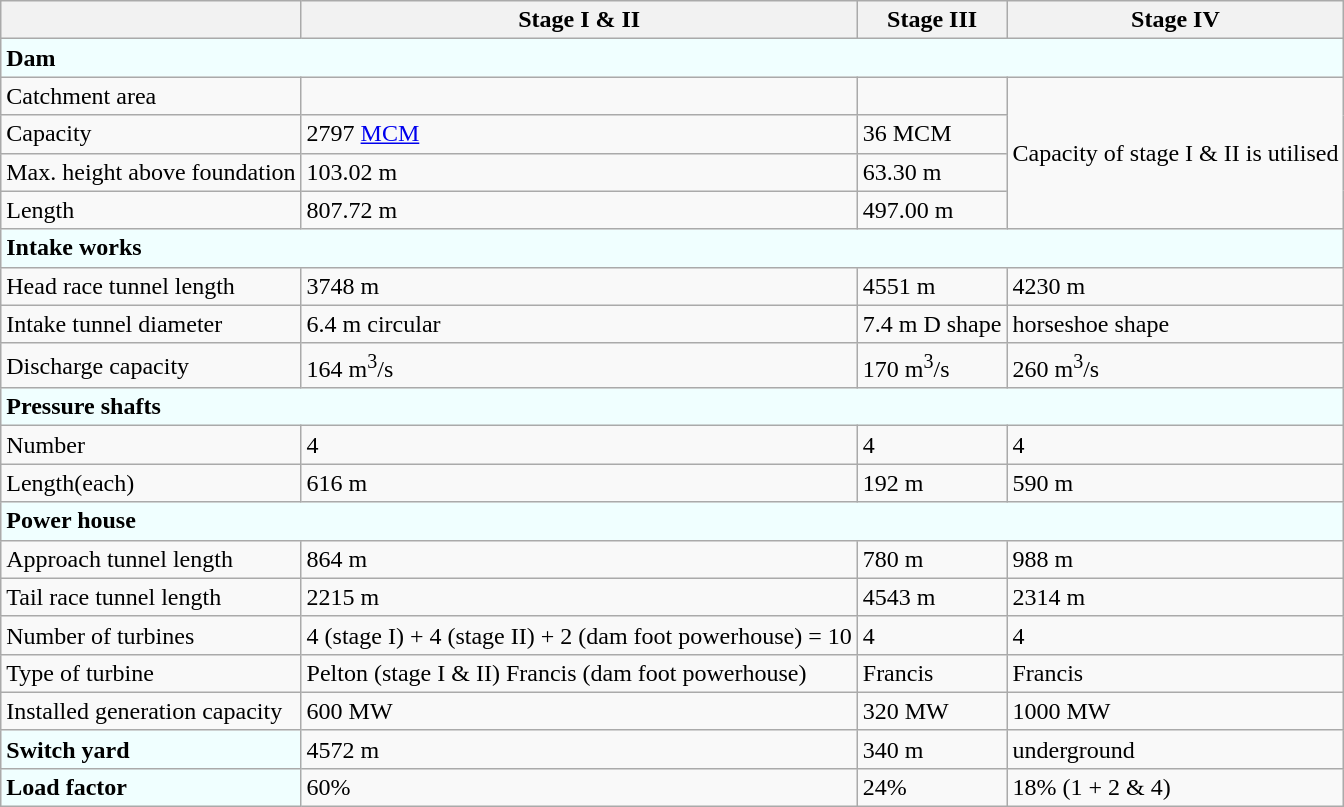<table class="wikitable sortable">
<tr>
<th class="unsortable"></th>
<th class="unsortable">Stage I & II</th>
<th class="unsortable">Stage III</th>
<th class="unsortable">Stage IV</th>
</tr>
<tr>
<td colspan="4" style="background:azure;"><strong>Dam</strong></td>
</tr>
<tr>
<td>Catchment area</td>
<td></td>
<td></td>
<td rowspan="4">Capacity of stage I & II is utilised</td>
</tr>
<tr>
<td>Capacity</td>
<td>2797 <a href='#'>MCM</a></td>
<td>36 MCM</td>
</tr>
<tr>
<td>Max. height above foundation</td>
<td>103.02 m</td>
<td>63.30 m</td>
</tr>
<tr>
<td>Length</td>
<td>807.72 m</td>
<td>497.00 m</td>
</tr>
<tr>
<td colspan="4" style="background:azure;"><strong>Intake works</strong></td>
</tr>
<tr>
<td>Head race tunnel length</td>
<td>3748 m</td>
<td>4551 m</td>
<td>4230 m</td>
</tr>
<tr>
<td>Intake tunnel diameter</td>
<td>6.4 m circular</td>
<td>7.4 m D shape</td>
<td> horseshoe shape</td>
</tr>
<tr>
<td>Discharge capacity</td>
<td>164 m<sup>3</sup>/s</td>
<td>170 m<sup>3</sup>/s</td>
<td>260 m<sup>3</sup>/s</td>
</tr>
<tr>
<td colspan="4" style="background:azure;"><strong>Pressure shafts</strong></td>
</tr>
<tr>
<td>Number</td>
<td>4</td>
<td>4</td>
<td>4</td>
</tr>
<tr>
<td>Length(each)</td>
<td>616 m</td>
<td>192 m</td>
<td>590 m</td>
</tr>
<tr>
<td colspan="4" style="background:azure;"><strong>Power house</strong></td>
</tr>
<tr>
<td>Approach tunnel length</td>
<td>864 m</td>
<td>780 m</td>
<td>988 m</td>
</tr>
<tr>
<td>Tail race tunnel length</td>
<td>2215 m</td>
<td>4543 m</td>
<td>2314 m</td>
</tr>
<tr>
<td>Number of turbines</td>
<td>4 (stage I) + 4 (stage II) + 2 (dam foot powerhouse) = 10</td>
<td>4</td>
<td>4</td>
</tr>
<tr>
<td>Type of turbine</td>
<td>Pelton (stage I & II) Francis (dam foot powerhouse)</td>
<td>Francis</td>
<td>Francis</td>
</tr>
<tr>
<td>Installed generation capacity</td>
<td>600 MW</td>
<td>320 MW</td>
<td>1000 MW</td>
</tr>
<tr>
<td style="background:azure;"><strong>Switch yard</strong></td>
<td>4572 m</td>
<td>340 m</td>
<td> underground</td>
</tr>
<tr>
<td style="background:azure;"><strong>Load factor</strong></td>
<td>60%</td>
<td>24%</td>
<td>18% (1 + 2 & 4)</td>
</tr>
</table>
